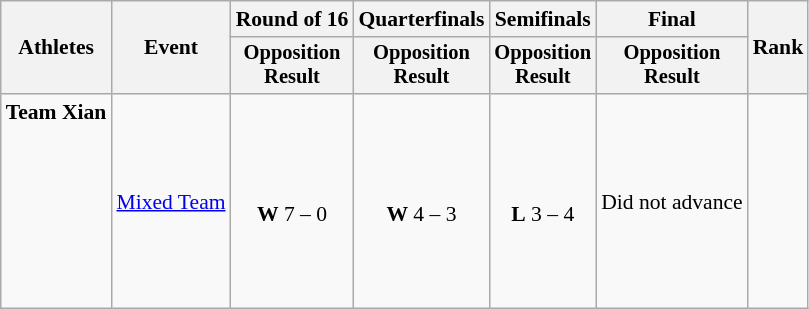<table class="wikitable" style="font-size:90%">
<tr>
<th rowspan="2">Athletes</th>
<th rowspan="2">Event</th>
<th>Round of 16</th>
<th>Quarterfinals</th>
<th>Semifinals</th>
<th>Final</th>
<th rowspan=2>Rank</th>
</tr>
<tr style="font-size:95%">
<th>Opposition<br>Result</th>
<th>Opposition<br>Result</th>
<th>Opposition<br>Result</th>
<th>Opposition<br>Result</th>
</tr>
<tr align=center>
<td align=left><strong>Team Xian</strong><br><br><br><br><br><br><br><br></td>
<td align=left><a href='#'>Mixed Team</a></td>
<td><br><strong>W</strong> 7 – 0</td>
<td><br><strong>W</strong> 4 – 3</td>
<td><br><strong>L</strong> 3 – 4</td>
<td>Did not advance</td>
<td></td>
</tr>
</table>
